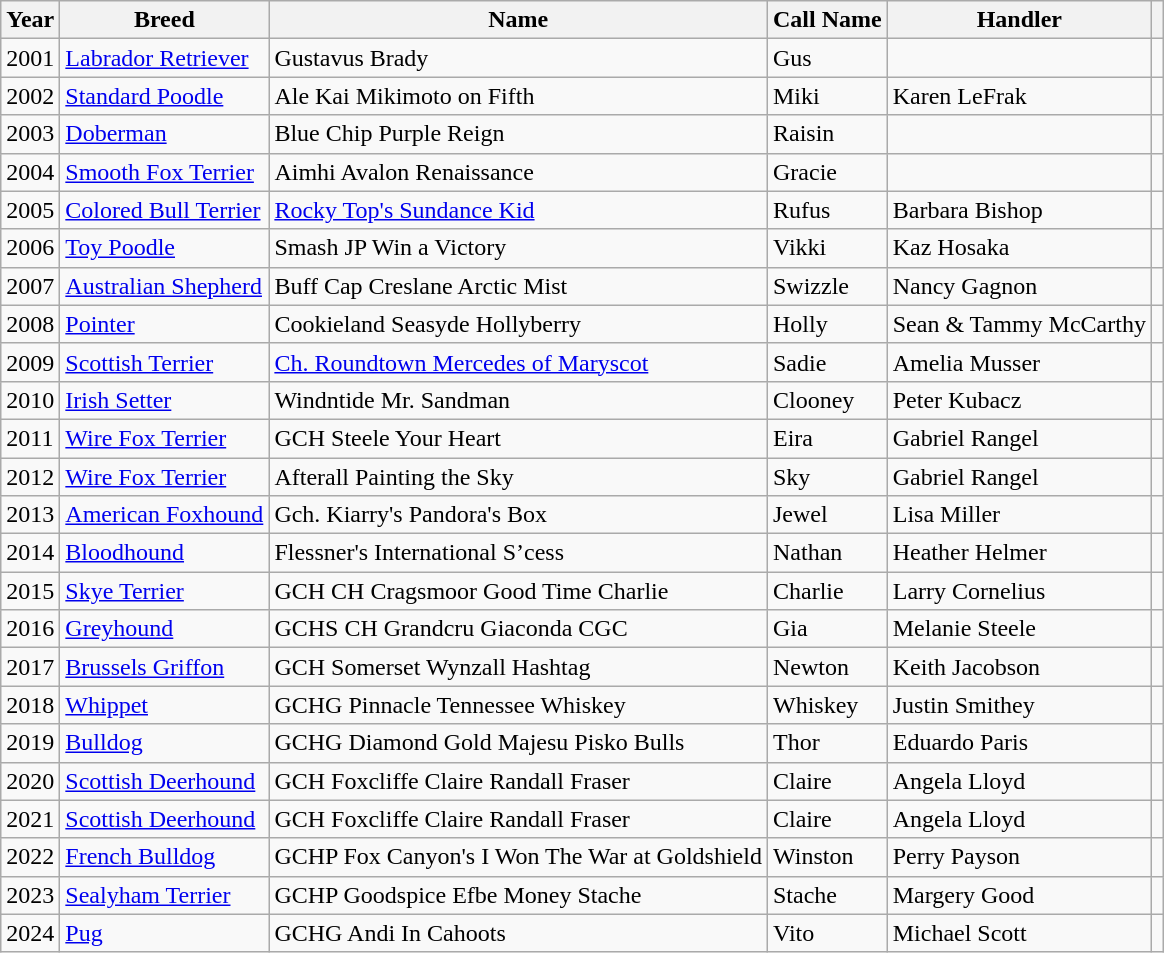<table class="wikitable sortable">
<tr>
<th>Year</th>
<th>Breed</th>
<th>Name</th>
<th>Call Name</th>
<th>Handler</th>
<th></th>
</tr>
<tr>
<td>2001</td>
<td><a href='#'>Labrador Retriever</a></td>
<td>Gustavus Brady</td>
<td>Gus</td>
<td></td>
<td></td>
</tr>
<tr>
<td>2002</td>
<td><a href='#'>Standard Poodle</a></td>
<td>Ale Kai Mikimoto on Fifth</td>
<td>Miki</td>
<td>Karen LeFrak</td>
<td></td>
</tr>
<tr>
<td>2003</td>
<td><a href='#'>Doberman</a></td>
<td>Blue Chip Purple Reign</td>
<td>Raisin</td>
<td></td>
<td></td>
</tr>
<tr>
<td>2004</td>
<td><a href='#'>Smooth Fox Terrier</a></td>
<td>Aimhi Avalon Renaissance</td>
<td>Gracie</td>
<td></td>
<td></td>
</tr>
<tr>
<td>2005</td>
<td><a href='#'>Colored Bull Terrier</a></td>
<td><a href='#'>Rocky Top's Sundance Kid</a></td>
<td>Rufus</td>
<td>Barbara Bishop</td>
<td></td>
</tr>
<tr>
<td>2006</td>
<td><a href='#'>Toy Poodle</a></td>
<td>Smash JP Win a Victory</td>
<td>Vikki</td>
<td>Kaz Hosaka</td>
<td></td>
</tr>
<tr>
<td>2007</td>
<td><a href='#'>Australian Shepherd</a></td>
<td>Buff Cap Creslane Arctic Mist</td>
<td>Swizzle</td>
<td>Nancy Gagnon</td>
<td></td>
</tr>
<tr>
<td>2008</td>
<td><a href='#'>Pointer</a></td>
<td>Cookieland Seasyde Hollyberry</td>
<td>Holly</td>
<td>Sean & Tammy McCarthy</td>
<td></td>
</tr>
<tr>
<td>2009</td>
<td><a href='#'>Scottish Terrier</a></td>
<td><a href='#'>Ch. Roundtown Mercedes of Maryscot</a></td>
<td>Sadie</td>
<td>Amelia Musser</td>
<td></td>
</tr>
<tr>
<td>2010</td>
<td><a href='#'>Irish Setter</a></td>
<td>Windntide Mr. Sandman</td>
<td>Clooney</td>
<td>Peter Kubacz</td>
<td></td>
</tr>
<tr>
<td>2011</td>
<td><a href='#'>Wire Fox Terrier</a></td>
<td>GCH Steele Your Heart</td>
<td>Eira</td>
<td>Gabriel Rangel</td>
<td></td>
</tr>
<tr>
<td>2012</td>
<td><a href='#'>Wire Fox Terrier</a></td>
<td>Afterall Painting the Sky</td>
<td>Sky</td>
<td>Gabriel Rangel</td>
<td></td>
</tr>
<tr>
<td>2013</td>
<td><a href='#'>American Foxhound</a></td>
<td>Gch. Kiarry's Pandora's Box</td>
<td>Jewel</td>
<td>Lisa Miller</td>
<td></td>
</tr>
<tr>
<td>2014</td>
<td><a href='#'>Bloodhound</a></td>
<td>Flessner's International S’cess</td>
<td>Nathan</td>
<td>Heather Helmer</td>
<td></td>
</tr>
<tr>
<td>2015</td>
<td><a href='#'>Skye Terrier</a></td>
<td>GCH CH Cragsmoor Good Time Charlie</td>
<td>Charlie</td>
<td>Larry Cornelius</td>
<td></td>
</tr>
<tr>
<td>2016</td>
<td><a href='#'>Greyhound</a></td>
<td>GCHS CH Grandcru Giaconda CGC</td>
<td>Gia</td>
<td>Melanie Steele</td>
<td></td>
</tr>
<tr>
<td>2017</td>
<td><a href='#'>Brussels Griffon</a></td>
<td>GCH Somerset Wynzall Hashtag</td>
<td>Newton</td>
<td>Keith Jacobson</td>
<td></td>
</tr>
<tr>
<td>2018</td>
<td><a href='#'>Whippet</a></td>
<td>GCHG Pinnacle Tennessee Whiskey</td>
<td>Whiskey</td>
<td>Justin Smithey</td>
<td></td>
</tr>
<tr>
<td>2019</td>
<td><a href='#'>Bulldog</a></td>
<td>GCHG Diamond Gold Majesu Pisko Bulls</td>
<td>Thor</td>
<td>Eduardo Paris</td>
<td></td>
</tr>
<tr>
<td>2020</td>
<td><a href='#'>Scottish Deerhound</a></td>
<td>GCH Foxcliffe Claire Randall Fraser</td>
<td>Claire</td>
<td>Angela Lloyd</td>
<td></td>
</tr>
<tr>
<td>2021</td>
<td><a href='#'>Scottish Deerhound</a></td>
<td>GCH Foxcliffe Claire Randall Fraser</td>
<td>Claire</td>
<td>Angela Lloyd</td>
<td></td>
</tr>
<tr>
<td>2022</td>
<td><a href='#'>French Bulldog</a></td>
<td>GCHP Fox Canyon's I Won The War at Goldshield</td>
<td>Winston</td>
<td>Perry Payson</td>
<td></td>
</tr>
<tr>
<td>2023</td>
<td><a href='#'>Sealyham Terrier</a></td>
<td>GCHP Goodspice Efbe Money Stache</td>
<td>Stache</td>
<td>Margery Good</td>
<td></td>
</tr>
<tr>
<td>2024</td>
<td><a href='#'>Pug</a></td>
<td>GCHG Andi In Cahoots</td>
<td>Vito</td>
<td>Michael Scott</td>
<td></td>
</tr>
</table>
